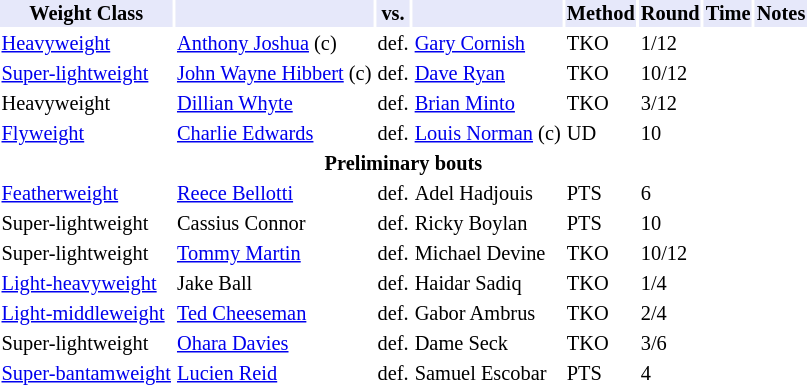<table class="toccolours" style="font-size: 85%;">
<tr>
<th style="background:#e6e8fa; color:#000; text-align:center;">Weight Class</th>
<th style="background:#e6e8fa; color:#000; text-align:center;"></th>
<th style="background:#e6e8fa; color:#000; text-align:center;">vs.</th>
<th style="background:#e6e8fa; color:#000; text-align:center;"></th>
<th style="background:#e6e8fa; color:#000; text-align:center;">Method</th>
<th style="background:#e6e8fa; color:#000; text-align:center;">Round</th>
<th style="background:#e6e8fa; color:#000; text-align:center;">Time</th>
<th style="background:#e6e8fa; color:#000; text-align:center;">Notes</th>
</tr>
<tr>
<td><a href='#'>Heavyweight</a></td>
<td><a href='#'>Anthony Joshua</a> (c)</td>
<td>def.</td>
<td><a href='#'>Gary Cornish</a></td>
<td>TKO</td>
<td>1/12</td>
<td></td>
<td></td>
</tr>
<tr>
<td><a href='#'>Super-lightweight</a></td>
<td><a href='#'>John Wayne Hibbert</a> (c)</td>
<td>def.</td>
<td><a href='#'>Dave Ryan</a></td>
<td>TKO</td>
<td>10/12</td>
<td></td>
<td></td>
</tr>
<tr>
<td>Heavyweight</td>
<td><a href='#'>Dillian Whyte</a></td>
<td>def.</td>
<td><a href='#'>Brian Minto</a></td>
<td>TKO</td>
<td>3/12</td>
<td></td>
<td></td>
</tr>
<tr>
<td><a href='#'>Flyweight</a></td>
<td><a href='#'>Charlie Edwards</a></td>
<td>def.</td>
<td><a href='#'>Louis Norman</a> (c)</td>
<td>UD</td>
<td>10</td>
<td></td>
<td></td>
</tr>
<tr>
<th colspan=8>Preliminary bouts</th>
</tr>
<tr>
<td><a href='#'>Featherweight</a></td>
<td><a href='#'>Reece Bellotti</a></td>
<td>def.</td>
<td>Adel Hadjouis</td>
<td>PTS</td>
<td>6</td>
<td></td>
<td></td>
</tr>
<tr>
<td>Super-lightweight</td>
<td>Cassius Connor</td>
<td>def.</td>
<td>Ricky Boylan</td>
<td>PTS</td>
<td>10</td>
<td></td>
<td></td>
</tr>
<tr>
<td>Super-lightweight</td>
<td><a href='#'>Tommy Martin</a></td>
<td>def.</td>
<td>Michael Devine</td>
<td>TKO</td>
<td>10/12</td>
<td></td>
<td></td>
</tr>
<tr>
<td><a href='#'>Light-heavyweight</a></td>
<td>Jake Ball</td>
<td>def.</td>
<td>Haidar Sadiq</td>
<td>TKO</td>
<td>1/4</td>
<td></td>
<td></td>
</tr>
<tr>
<td><a href='#'>Light-middleweight</a></td>
<td><a href='#'>Ted Cheeseman</a></td>
<td>def.</td>
<td>Gabor Ambrus</td>
<td>TKO</td>
<td>2/4</td>
<td></td>
<td></td>
</tr>
<tr>
<td>Super-lightweight</td>
<td><a href='#'>Ohara Davies</a></td>
<td>def.</td>
<td>Dame Seck</td>
<td>TKO</td>
<td>3/6</td>
<td></td>
<td></td>
</tr>
<tr>
<td><a href='#'>Super-bantamweight</a></td>
<td><a href='#'>Lucien Reid</a></td>
<td>def.</td>
<td>Samuel Escobar</td>
<td>PTS</td>
<td>4</td>
<td></td>
</tr>
</table>
